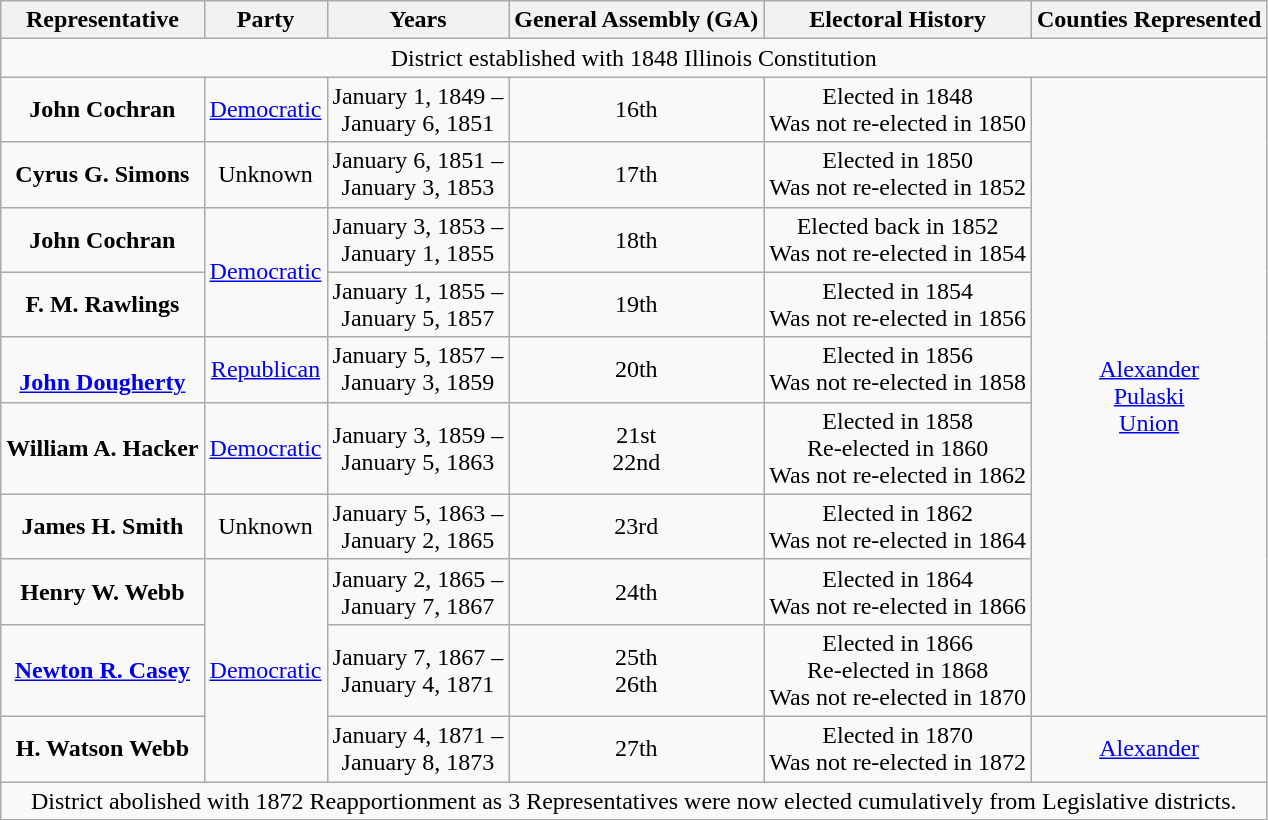<table class="wikitable" style="text-align:center">
<tr>
<th>Representative</th>
<th>Party</th>
<th>Years</th>
<th>General Assembly (GA)</th>
<th>Electoral History</th>
<th>Counties Represented</th>
</tr>
<tr>
<td colspan=6>District established with 1848 Illinois Constitution</td>
</tr>
<tr>
<td><strong>John Cochran</strong></td>
<td><a href='#'>Democratic</a></td>
<td>January 1, 1849 –<br>January 6, 1851</td>
<td>16th</td>
<td>Elected in 1848<br>Was not re-elected in 1850</td>
<td rowspan=9><a href='#'>Alexander</a><br><a href='#'>Pulaski</a><br><a href='#'>Union</a></td>
</tr>
<tr>
<td><strong>Cyrus G. Simons</strong></td>
<td>Unknown</td>
<td>January 6, 1851 –<br>January 3, 1853</td>
<td>17th</td>
<td>Elected in 1850<br>Was not re-elected in 1852</td>
</tr>
<tr>
<td><strong>John Cochran</strong></td>
<td rowspan=2 ><a href='#'>Democratic</a></td>
<td>January 3, 1853 –<br>January 1, 1855</td>
<td>18th</td>
<td>Elected back in 1852<br>Was not re-elected in 1854</td>
</tr>
<tr>
<td><strong>F. M. Rawlings</strong></td>
<td>January 1, 1855 –<br>January 5, 1857</td>
<td>19th</td>
<td>Elected in 1854<br>Was not re-elected in 1856</td>
</tr>
<tr>
<td align=center><br><strong><a href='#'>John Dougherty</a></strong></td>
<td><a href='#'>Republican</a></td>
<td>January 5, 1857 –<br>January 3, 1859</td>
<td>20th</td>
<td>Elected in 1856<br>Was not re-elected in 1858</td>
</tr>
<tr>
<td><strong>William A. Hacker</strong></td>
<td><a href='#'>Democratic</a></td>
<td>January 3, 1859 –<br>January 5, 1863</td>
<td>21st<br>22nd</td>
<td>Elected in 1858<br>Re-elected in 1860<br>Was not re-elected in 1862</td>
</tr>
<tr>
<td><strong>James H. Smith</strong></td>
<td>Unknown</td>
<td>January 5, 1863 –<br>January 2, 1865</td>
<td>23rd</td>
<td>Elected in 1862<br>Was not re-elected in 1864</td>
</tr>
<tr>
<td><strong>Henry W. Webb</strong></td>
<td rowspan=3 ><a href='#'>Democratic</a><br></td>
<td>January 2, 1865 –<br>January 7, 1867</td>
<td>24th</td>
<td>Elected in 1864<br>Was not re-elected in 1866</td>
</tr>
<tr>
<td><strong><a href='#'>Newton R. Casey</a></strong></td>
<td>January 7, 1867 –<br>January 4, 1871</td>
<td>25th<br>26th</td>
<td>Elected in 1866<br>Re-elected in 1868<br>Was not re-elected in 1870</td>
</tr>
<tr>
<td><strong>H. Watson Webb</strong></td>
<td>January 4, 1871 –<br>January 8, 1873</td>
<td>27th</td>
<td>Elected in 1870<br>Was not re-elected in 1872</td>
<td><a href='#'>Alexander</a></td>
</tr>
<tr>
<td colspan=6>District abolished with 1872 Reapportionment as 3 Representatives were now elected cumulatively from Legislative districts.</td>
</tr>
</table>
